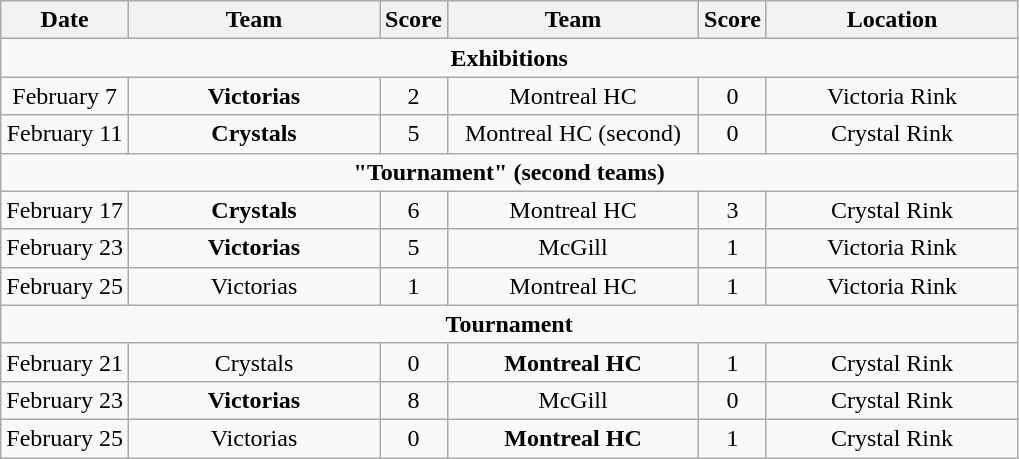<table class="wikitable" style="text-align:center;">
<tr>
<th>Date</th>
<th style="width:10em">Team</th>
<th>Score</th>
<th style="width:10em">Team</th>
<th>Score</th>
<th style="width:10em">Location</th>
</tr>
<tr>
<td colspan="6"><strong>Exhibitions</strong></td>
</tr>
<tr>
<td>February 7</td>
<td><strong>Victorias</strong></td>
<td>2</td>
<td>Montreal HC</td>
<td>0</td>
<td>Victoria Rink</td>
</tr>
<tr>
<td>February 11</td>
<td><strong>Crystals</strong></td>
<td>5</td>
<td>Montreal HC (second)</td>
<td>0</td>
<td>Crystal Rink</td>
</tr>
<tr>
<td colspan="6"><strong>"Tournament" (second teams)</strong></td>
</tr>
<tr>
<td>February 17</td>
<td><strong>Crystals</strong></td>
<td>6</td>
<td>Montreal HC</td>
<td>3</td>
<td>Crystal Rink</td>
</tr>
<tr>
<td>February 23</td>
<td><strong>Victorias</strong></td>
<td>5</td>
<td>McGill</td>
<td>1</td>
<td>Victoria Rink</td>
</tr>
<tr>
<td>February 25</td>
<td>Victorias</td>
<td>1</td>
<td>Montreal HC</td>
<td>1</td>
<td>Victoria Rink</td>
</tr>
<tr>
<td colspan="6"><strong>Tournament</strong></td>
</tr>
<tr>
<td>February 21</td>
<td>Crystals</td>
<td>0</td>
<td><strong>Montreal HC</strong></td>
<td>1</td>
<td>Crystal Rink</td>
</tr>
<tr>
<td>February 23</td>
<td><strong>Victorias</strong></td>
<td>8</td>
<td>McGill</td>
<td>0</td>
<td>Crystal Rink</td>
</tr>
<tr>
<td>February 25</td>
<td>Victorias</td>
<td>0</td>
<td><strong>Montreal HC</strong></td>
<td>1</td>
<td>Crystal Rink</td>
</tr>
</table>
